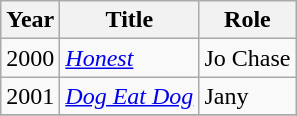<table class="wikitable">
<tr>
<th>Year</th>
<th>Title</th>
<th>Role</th>
</tr>
<tr>
<td>2000</td>
<td><em><a href='#'>Honest</a></em></td>
<td>Jo Chase</td>
</tr>
<tr>
<td>2001</td>
<td><em><a href='#'>Dog Eat Dog</a></em></td>
<td>Jany</td>
</tr>
<tr>
</tr>
</table>
